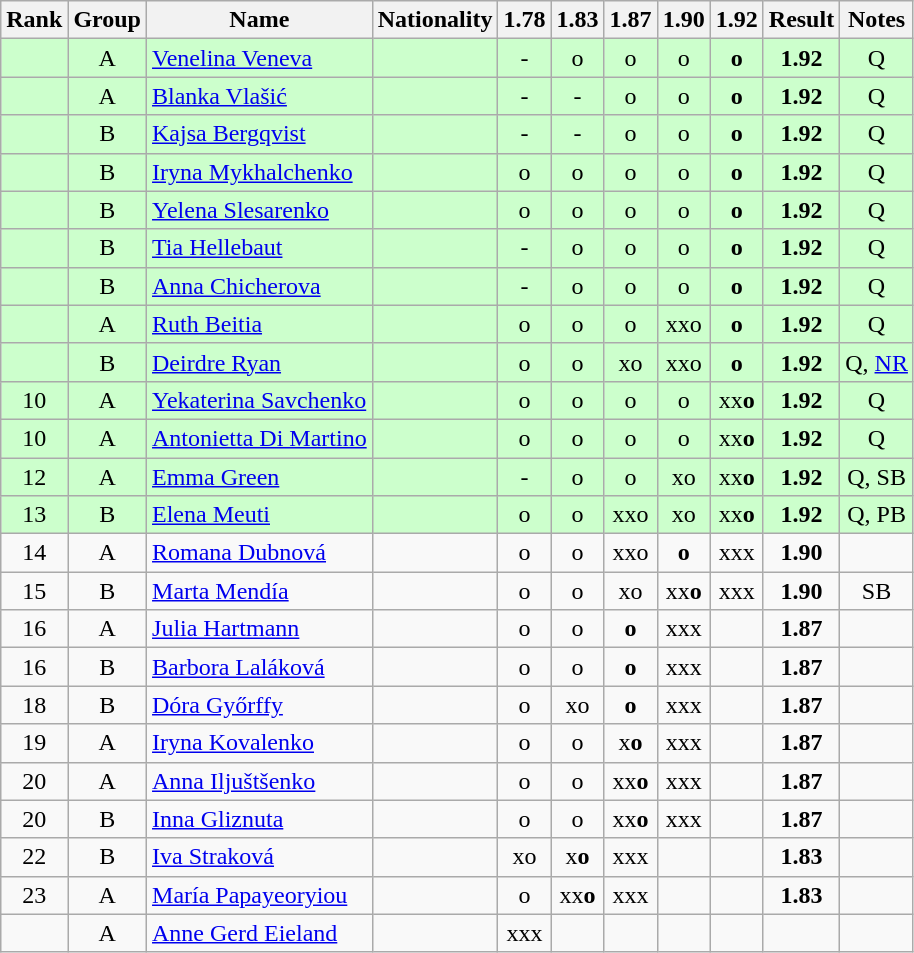<table class="wikitable sortable" style="text-align:center">
<tr>
<th>Rank</th>
<th>Group</th>
<th>Name</th>
<th>Nationality</th>
<th>1.78</th>
<th>1.83</th>
<th>1.87</th>
<th>1.90</th>
<th>1.92</th>
<th>Result</th>
<th>Notes</th>
</tr>
<tr bgcolor=ccffcc>
<td></td>
<td>A</td>
<td align=left><a href='#'>Venelina Veneva</a></td>
<td align=left></td>
<td>-</td>
<td>o</td>
<td>o</td>
<td>o</td>
<td><strong>o</strong></td>
<td><strong>1.92</strong></td>
<td>Q</td>
</tr>
<tr bgcolor=ccffcc>
<td></td>
<td>A</td>
<td align=left><a href='#'>Blanka Vlašić</a></td>
<td align=left></td>
<td>-</td>
<td>-</td>
<td>o</td>
<td>o</td>
<td><strong>o</strong></td>
<td><strong>1.92</strong></td>
<td>Q</td>
</tr>
<tr bgcolor=ccffcc>
<td></td>
<td>B</td>
<td align=left><a href='#'>Kajsa Bergqvist</a></td>
<td align=left></td>
<td>-</td>
<td>-</td>
<td>o</td>
<td>o</td>
<td><strong>o</strong></td>
<td><strong>1.92</strong></td>
<td>Q</td>
</tr>
<tr bgcolor=ccffcc>
<td></td>
<td>B</td>
<td align=left><a href='#'>Iryna Mykhalchenko</a></td>
<td align=left></td>
<td>o</td>
<td>o</td>
<td>o</td>
<td>o</td>
<td><strong>o</strong></td>
<td><strong>1.92</strong></td>
<td>Q</td>
</tr>
<tr bgcolor=ccffcc>
<td></td>
<td>B</td>
<td align=left><a href='#'>Yelena Slesarenko</a></td>
<td align=left></td>
<td>o</td>
<td>o</td>
<td>o</td>
<td>o</td>
<td><strong>o</strong></td>
<td><strong>1.92</strong></td>
<td>Q</td>
</tr>
<tr bgcolor=ccffcc>
<td></td>
<td>B</td>
<td align=left><a href='#'>Tia Hellebaut</a></td>
<td align=left></td>
<td>-</td>
<td>o</td>
<td>o</td>
<td>o</td>
<td><strong>o</strong></td>
<td><strong>1.92</strong></td>
<td>Q</td>
</tr>
<tr bgcolor=ccffcc>
<td></td>
<td>B</td>
<td align=left><a href='#'>Anna Chicherova</a></td>
<td align=left></td>
<td>-</td>
<td>o</td>
<td>o</td>
<td>o</td>
<td><strong>o</strong></td>
<td><strong>1.92</strong></td>
<td>Q</td>
</tr>
<tr bgcolor=ccffcc>
<td></td>
<td>A</td>
<td align=left><a href='#'>Ruth Beitia</a></td>
<td align=left></td>
<td>o</td>
<td>o</td>
<td>o</td>
<td>xxo</td>
<td><strong>o</strong></td>
<td><strong>1.92</strong></td>
<td>Q</td>
</tr>
<tr bgcolor=ccffcc>
<td></td>
<td>B</td>
<td align=left><a href='#'>Deirdre Ryan</a></td>
<td align=left></td>
<td>o</td>
<td>o</td>
<td>xo</td>
<td>xxo</td>
<td><strong>o</strong></td>
<td><strong>1.92</strong></td>
<td>Q, <a href='#'>NR</a></td>
</tr>
<tr bgcolor=ccffcc>
<td>10</td>
<td>A</td>
<td align=left><a href='#'>Yekaterina Savchenko</a></td>
<td align=left></td>
<td>o</td>
<td>o</td>
<td>o</td>
<td>o</td>
<td>xx<strong>o</strong></td>
<td><strong>1.92</strong></td>
<td>Q</td>
</tr>
<tr bgcolor=ccffcc>
<td>10</td>
<td>A</td>
<td align=left><a href='#'>Antonietta Di Martino</a></td>
<td align=left></td>
<td>o</td>
<td>o</td>
<td>o</td>
<td>o</td>
<td>xx<strong>o</strong></td>
<td><strong>1.92</strong></td>
<td>Q</td>
</tr>
<tr bgcolor=ccffcc>
<td>12</td>
<td>A</td>
<td align=left><a href='#'>Emma Green</a></td>
<td align=left></td>
<td>-</td>
<td>o</td>
<td>o</td>
<td>xo</td>
<td>xx<strong>o</strong></td>
<td><strong>1.92</strong></td>
<td>Q, SB</td>
</tr>
<tr bgcolor=ccffcc>
<td>13</td>
<td>B</td>
<td align=left><a href='#'>Elena Meuti</a></td>
<td align=left></td>
<td>o</td>
<td>o</td>
<td>xxo</td>
<td>xo</td>
<td>xx<strong>o</strong></td>
<td><strong>1.92</strong></td>
<td>Q, PB</td>
</tr>
<tr>
<td>14</td>
<td>A</td>
<td align=left><a href='#'>Romana Dubnová</a></td>
<td align=left></td>
<td>o</td>
<td>o</td>
<td>xxo</td>
<td><strong>o</strong></td>
<td>xxx</td>
<td><strong>1.90</strong></td>
<td></td>
</tr>
<tr>
<td>15</td>
<td>B</td>
<td align=left><a href='#'>Marta Mendía</a></td>
<td align=left></td>
<td>o</td>
<td>o</td>
<td>xo</td>
<td>xx<strong>o</strong></td>
<td>xxx</td>
<td><strong>1.90</strong></td>
<td>SB</td>
</tr>
<tr>
<td>16</td>
<td>A</td>
<td align=left><a href='#'>Julia Hartmann</a></td>
<td align=left></td>
<td>o</td>
<td>o</td>
<td><strong>o</strong></td>
<td>xxx</td>
<td></td>
<td><strong>1.87</strong></td>
<td></td>
</tr>
<tr>
<td>16</td>
<td>B</td>
<td align=left><a href='#'>Barbora Laláková</a></td>
<td align=left></td>
<td>o</td>
<td>o</td>
<td><strong>o</strong></td>
<td>xxx</td>
<td></td>
<td><strong>1.87</strong></td>
<td></td>
</tr>
<tr>
<td>18</td>
<td>B</td>
<td align=left><a href='#'>Dóra Győrffy</a></td>
<td align=left></td>
<td>o</td>
<td>xo</td>
<td><strong>o</strong></td>
<td>xxx</td>
<td></td>
<td><strong>1.87</strong></td>
<td></td>
</tr>
<tr>
<td>19</td>
<td>A</td>
<td align=left><a href='#'>Iryna Kovalenko</a></td>
<td align=left></td>
<td>o</td>
<td>o</td>
<td>x<strong>o</strong></td>
<td>xxx</td>
<td></td>
<td><strong>1.87</strong></td>
<td></td>
</tr>
<tr>
<td>20</td>
<td>A</td>
<td align=left><a href='#'>Anna Iljuštšenko</a></td>
<td align=left></td>
<td>o</td>
<td>o</td>
<td>xx<strong>o</strong></td>
<td>xxx</td>
<td></td>
<td><strong>1.87</strong></td>
<td></td>
</tr>
<tr>
<td>20</td>
<td>B</td>
<td align=left><a href='#'>Inna Gliznuta</a></td>
<td align=left></td>
<td>o</td>
<td>o</td>
<td>xx<strong>o</strong></td>
<td>xxx</td>
<td></td>
<td><strong>1.87</strong></td>
<td></td>
</tr>
<tr>
<td>22</td>
<td>B</td>
<td align=left><a href='#'>Iva Straková</a></td>
<td align=left></td>
<td>xo</td>
<td>x<strong>o</strong></td>
<td>xxx</td>
<td></td>
<td></td>
<td><strong>1.83</strong></td>
<td></td>
</tr>
<tr>
<td>23</td>
<td>A</td>
<td align=left><a href='#'>María Papayeoryiou</a></td>
<td align=left></td>
<td>o</td>
<td>xx<strong>o</strong></td>
<td>xxx</td>
<td></td>
<td></td>
<td><strong>1.83</strong></td>
<td></td>
</tr>
<tr>
<td></td>
<td>A</td>
<td align=left><a href='#'>Anne Gerd Eieland</a></td>
<td align=left></td>
<td>xxx</td>
<td></td>
<td></td>
<td></td>
<td></td>
<td><strong></strong></td>
<td></td>
</tr>
</table>
